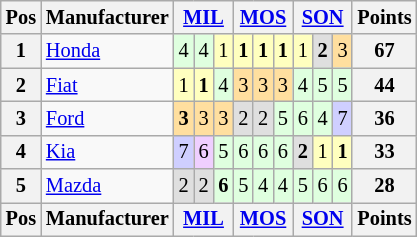<table class="wikitable" style="font-size:85%; text-align:center">
<tr valign="top">
<th valign="middle">Pos</th>
<th valign="middle">Manufacturer</th>
<th colspan=3><a href='#'>MIL</a></th>
<th colspan=3><a href='#'>MOS</a></th>
<th colspan=3><a href='#'>SON</a></th>
<th valign="middle">Points</th>
</tr>
<tr>
<th>1</th>
<td align="left"> <a href='#'>Honda</a></td>
<td style="background:#DFFFDF;">4</td>
<td style="background:#DFFFDF;">4</td>
<td style="background:#FFFFBF;">1</td>
<td style="background:#FFFFBF;"><strong>1</strong></td>
<td style="background:#FFFFBF;"><strong>1</strong></td>
<td style="background:#FFFFBF;"><strong>1</strong></td>
<td style="background:#FFFFBF;">1</td>
<td style="background:#DFDFDF;"><strong>2</strong></td>
<td style="background:#FFDF9F;">3</td>
<th>67</th>
</tr>
<tr>
<th>2</th>
<td align="left"> <a href='#'>Fiat</a></td>
<td style="background:#FFFFBF;">1</td>
<td style="background:#FFFFBF;"><strong>1</strong></td>
<td style="background:#DFFFDF;">4</td>
<td style="background:#FFDF9F;">3</td>
<td style="background:#FFDF9F;">3</td>
<td style="background:#FFDF9F;">3</td>
<td style="background:#DFFFDF;">4</td>
<td style="background:#DFFFDF;">5</td>
<td style="background:#DFFFDF;">5</td>
<th>44</th>
</tr>
<tr>
<th>3</th>
<td align="left"> <a href='#'>Ford</a></td>
<td style="background:#FFDF9F;"><strong>3</strong></td>
<td style="background:#FFDF9F;">3</td>
<td style="background:#FFDF9F;">3</td>
<td style="background:#DFDFDF;">2</td>
<td style="background:#DFDFDF;">2</td>
<td style="background:#DFFFDF;">5</td>
<td style="background:#DFFFDF;">6</td>
<td style="background:#DFFFDF;">4</td>
<td style="background:#CFCFFF;">7</td>
<th>36</th>
</tr>
<tr>
<th>4</th>
<td align="left"> <a href='#'>Kia</a></td>
<td style="background:#CFCFFF;">7</td>
<td style="background:#EFCFFF;">6</td>
<td style="background:#DFFFDF;">5</td>
<td style="background:#DFFFDF;">6</td>
<td style="background:#DFFFDF;">6</td>
<td style="background:#DFFFDF;">6</td>
<td style="background:#DFDFDF;"><strong>2</strong></td>
<td style="background:#FFFFBF;">1</td>
<td style="background:#FFFFBF;"><strong>1</strong></td>
<th>33</th>
</tr>
<tr>
<th>5</th>
<td align="left"> <a href='#'>Mazda</a></td>
<td style="background:#DFDFDF;">2</td>
<td style="background:#DFDFDF;">2</td>
<td style="background:#DFFFDF;"><strong>6</strong></td>
<td style="background:#DFFFDF;">5</td>
<td style="background:#DFFFDF;">4</td>
<td style="background:#DFFFDF;">4</td>
<td style="background:#DFFFDF;">5</td>
<td style="background:#DFFFDF;">6</td>
<td style="background:#DFFFDF;">6</td>
<th>28</th>
</tr>
<tr>
<th valign="middle">Pos</th>
<th valign="middle">Manufacturer</th>
<th colspan=3><a href='#'>MIL</a></th>
<th colspan=3><a href='#'>MOS</a></th>
<th colspan=3><a href='#'>SON</a></th>
<th valign="middle">Points</th>
</tr>
</table>
